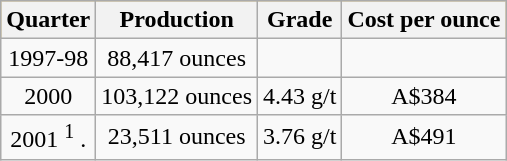<table class="wikitable">
<tr style="text-align:center; background:#daa520;">
<th>Quarter</th>
<th>Production</th>
<th>Grade</th>
<th>Cost per ounce</th>
</tr>
<tr style="text-align:center;">
<td>1997-98</td>
<td>88,417 ounces</td>
<td></td>
<td></td>
</tr>
<tr style="text-align:center;">
<td>2000</td>
<td>103,122 ounces</td>
<td>4.43 g/t</td>
<td>A$384</td>
</tr>
<tr style="text-align:center;">
<td>2001 <sup>1</sup> .</td>
<td>23,511 ounces</td>
<td>3.76 g/t</td>
<td>A$491</td>
</tr>
</table>
